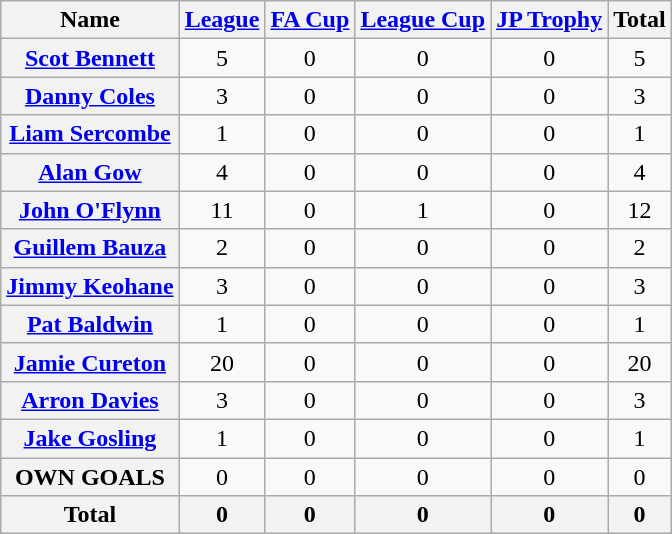<table class="wikitable plainrowheaders sortable" style="text-align:center;">
<tr>
<th>Name</th>
<th><a href='#'>League</a></th>
<th><a href='#'>FA Cup</a></th>
<th><a href='#'>League Cup</a></th>
<th><a href='#'>JP Trophy</a></th>
<th>Total</th>
</tr>
<tr>
<th scope=row><a href='#'>Scot Bennett</a></th>
<td>5</td>
<td>0</td>
<td>0</td>
<td>0</td>
<td>5</td>
</tr>
<tr>
<th scope=row><a href='#'>Danny Coles</a></th>
<td>3</td>
<td>0</td>
<td>0</td>
<td>0</td>
<td>3</td>
</tr>
<tr>
<th scope=row><a href='#'>Liam Sercombe</a></th>
<td>1</td>
<td>0</td>
<td>0</td>
<td>0</td>
<td>1</td>
</tr>
<tr>
<th scope=row><a href='#'>Alan Gow</a></th>
<td>4</td>
<td>0</td>
<td>0</td>
<td>0</td>
<td>4</td>
</tr>
<tr>
<th scope=row><a href='#'>John O'Flynn</a></th>
<td>11</td>
<td>0</td>
<td>1</td>
<td>0</td>
<td>12</td>
</tr>
<tr>
<th scope=row><a href='#'>Guillem Bauza</a></th>
<td>2</td>
<td>0</td>
<td>0</td>
<td>0</td>
<td>2</td>
</tr>
<tr>
<th scope=row><a href='#'>Jimmy Keohane</a></th>
<td>3</td>
<td>0</td>
<td>0</td>
<td>0</td>
<td>3</td>
</tr>
<tr>
<th scope=row><a href='#'>Pat Baldwin</a></th>
<td>1</td>
<td>0</td>
<td>0</td>
<td>0</td>
<td>1</td>
</tr>
<tr>
<th scope=row><a href='#'>Jamie Cureton</a></th>
<td>20</td>
<td>0</td>
<td>0</td>
<td>0</td>
<td>20</td>
</tr>
<tr>
<th scope=row><a href='#'>Arron Davies</a></th>
<td>3</td>
<td>0</td>
<td>0</td>
<td>0</td>
<td>3</td>
</tr>
<tr>
<th scope=row><a href='#'>Jake Gosling</a></th>
<td>1</td>
<td>0</td>
<td>0</td>
<td>0</td>
<td>1</td>
</tr>
<tr>
<th scope=row>OWN GOALS</th>
<td>0</td>
<td>0</td>
<td>0</td>
<td>0</td>
<td>0</td>
</tr>
<tr class="unsortable">
<th>Total</th>
<th>0</th>
<th>0</th>
<th>0</th>
<th>0</th>
<th>0</th>
</tr>
</table>
